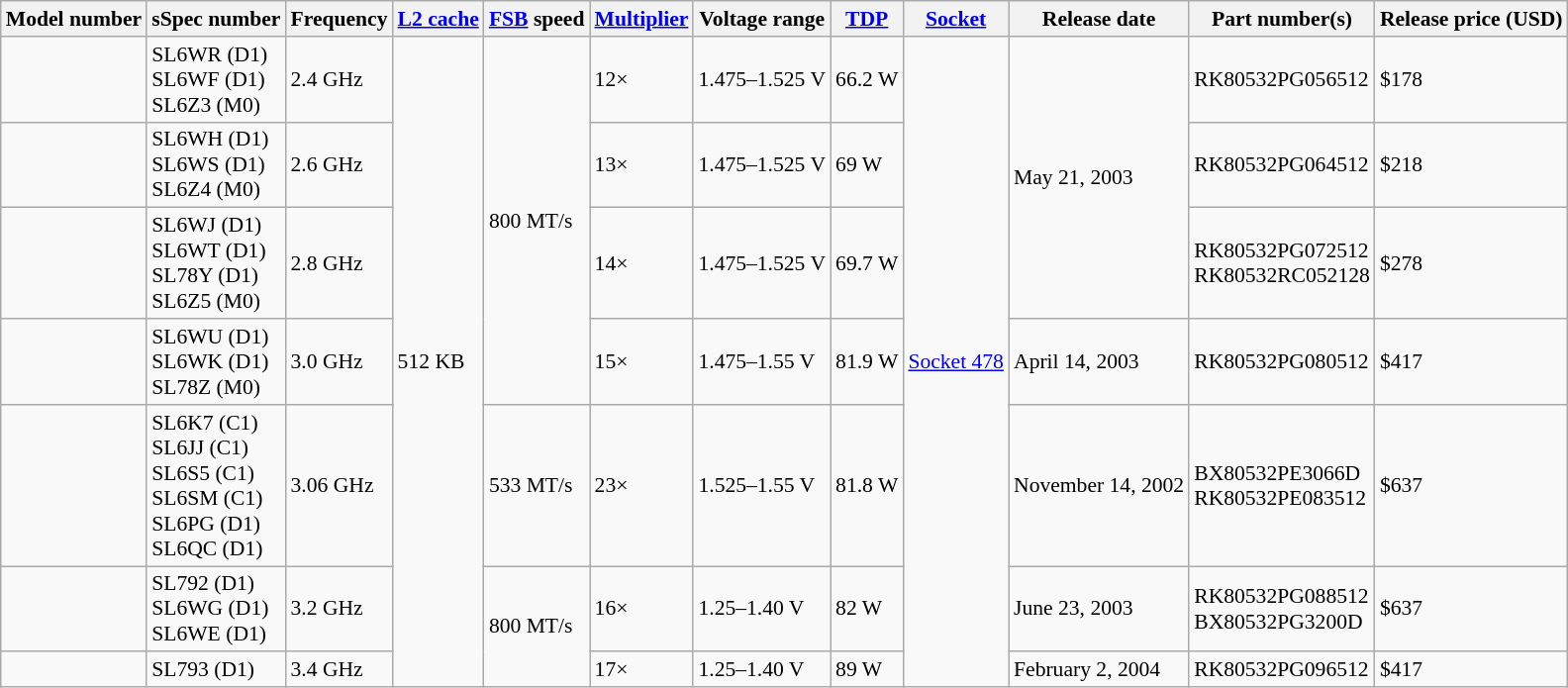<table class="wikitable" style="font-size: 90%;">
<tr>
<th>Model number</th>
<th>sSpec number</th>
<th>Frequency</th>
<th><a href='#'>L2 cache</a></th>
<th><a href='#'>FSB</a> speed</th>
<th><a href='#'>Multiplier</a></th>
<th>Voltage range</th>
<th><a href='#'>TDP</a></th>
<th><a href='#'>Socket</a></th>
<th>Release date</th>
<th>Part number(s)</th>
<th>Release price (USD)</th>
</tr>
<tr>
<td></td>
<td>SL6WR (D1)<br>SL6WF (D1)<br>SL6Z3 (M0)</td>
<td>2.4 GHz</td>
<td rowspan="7">512 KB</td>
<td rowspan="4">800 MT/s</td>
<td>12×</td>
<td>1.475–1.525 V</td>
<td>66.2 W</td>
<td rowspan="7"><a href='#'>Socket 478</a></td>
<td rowspan="3">May 21, 2003</td>
<td>RK80532PG056512</td>
<td>$178</td>
</tr>
<tr>
<td></td>
<td>SL6WH (D1)<br>SL6WS (D1)<br>SL6Z4 (M0)</td>
<td>2.6 GHz</td>
<td>13×</td>
<td>1.475–1.525 V</td>
<td>69 W</td>
<td>RK80532PG064512</td>
<td>$218</td>
</tr>
<tr>
<td></td>
<td>SL6WJ (D1)<br>SL6WT (D1)<br>SL78Y (D1)<br>SL6Z5 (M0)</td>
<td>2.8 GHz</td>
<td>14×</td>
<td>1.475–1.525 V</td>
<td>69.7 W</td>
<td>RK80532PG072512<br>RK80532RC052128</td>
<td>$278</td>
</tr>
<tr>
<td></td>
<td>SL6WU (D1)<br>SL6WK (D1)<br>SL78Z (M0)</td>
<td>3.0 GHz</td>
<td>15×</td>
<td>1.475–1.55 V</td>
<td>81.9 W</td>
<td>April 14, 2003</td>
<td>RK80532PG080512</td>
<td>$417</td>
</tr>
<tr>
<td></td>
<td>SL6K7 (C1)<br>SL6JJ (C1)<br>SL6S5 (C1)<br>SL6SM (C1)<br>SL6PG (D1)<br>SL6QC (D1)<br></td>
<td>3.06 GHz</td>
<td>533 MT/s</td>
<td>23×</td>
<td>1.525–1.55 V</td>
<td>81.8 W</td>
<td>November 14, 2002</td>
<td>BX80532PE3066D<br>RK80532PE083512</td>
<td>$637</td>
</tr>
<tr>
<td></td>
<td>SL792 (D1)<br>SL6WG (D1)<br>SL6WE (D1)</td>
<td>3.2 GHz</td>
<td rowspan="2">800 MT/s</td>
<td>16×</td>
<td>1.25–1.40 V</td>
<td>82 W</td>
<td>June 23, 2003</td>
<td>RK80532PG088512<br>BX80532PG3200D</td>
<td>$637</td>
</tr>
<tr ps>
<td></td>
<td>SL793 (D1)</td>
<td>3.4 GHz</td>
<td>17×</td>
<td>1.25–1.40 V</td>
<td>89 W</td>
<td>February 2, 2004</td>
<td>RK80532PG096512</td>
<td>$417</td>
</tr>
</table>
